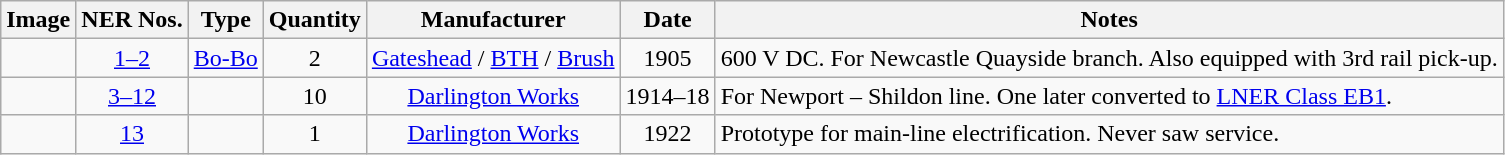<table class="wikitable" style=text-align:center>
<tr>
<th>Image</th>
<th>NER Nos.</th>
<th>Type</th>
<th>Quantity</th>
<th>Manufacturer</th>
<th>Date</th>
<th>Notes</th>
</tr>
<tr>
<td></td>
<td><a href='#'>1–2</a></td>
<td><a href='#'>Bo-Bo</a></td>
<td>2</td>
<td><a href='#'>Gateshead</a> / <a href='#'>BTH</a> / <a href='#'>Brush</a></td>
<td>1905</td>
<td align=left> 600 V DC. For Newcastle Quayside branch. Also equipped with 3rd rail pick-up.</td>
</tr>
<tr>
<td></td>
<td><a href='#'>3–12</a></td>
<td></td>
<td>10</td>
<td><a href='#'>Darlington Works</a></td>
<td>1914–18</td>
<td align=left> For Newport – Shildon line. One later converted to <a href='#'>LNER Class EB1</a>.</td>
</tr>
<tr>
<td></td>
<td><a href='#'>13</a></td>
<td></td>
<td>1</td>
<td><a href='#'>Darlington Works</a></td>
<td>1922</td>
<td align=left> Prototype for main-line electrification. Never saw service.</td>
</tr>
</table>
